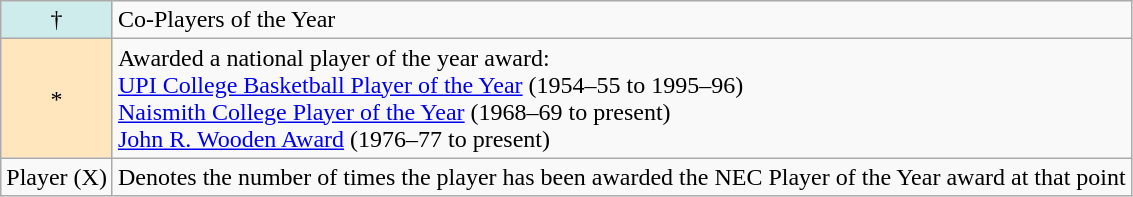<table class="wikitable">
<tr>
<td style="background-color:#CFECEC;" align="center">†</td>
<td>Co-Players of the Year</td>
</tr>
<tr>
<td style="background-color:#FFE6BD;" align="center">*</td>
<td>Awarded a national player of the year award:<br><a href='#'>UPI College Basketball Player of the Year</a> (1954–55 to 1995–96)<br><a href='#'>Naismith College Player of the Year</a> (1968–69 to present)<br><a href='#'>John R. Wooden Award</a> (1976–77 to present)</td>
</tr>
<tr>
<td>Player (X)</td>
<td>Denotes the number of times the player has been awarded the NEC Player of the Year award at that point</td>
</tr>
</table>
